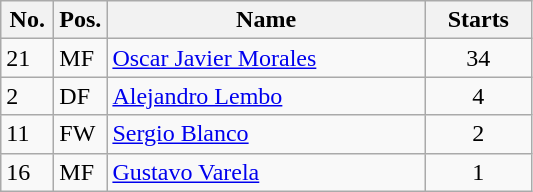<table class="wikitable">
<tr>
<th width=10%>No.</th>
<th width=10%>Pos.</th>
<th width=60%>Name</th>
<th width=20%>Starts</th>
</tr>
<tr>
<td>21</td>
<td>MF</td>
<td> <a href='#'>Oscar Javier Morales</a></td>
<td align="center">34</td>
</tr>
<tr>
<td>2</td>
<td>DF</td>
<td> <a href='#'>Alejandro Lembo</a></td>
<td align="center">4</td>
</tr>
<tr>
<td>11</td>
<td>FW</td>
<td> <a href='#'>Sergio Blanco</a></td>
<td align="center">2</td>
</tr>
<tr>
<td>16</td>
<td>MF</td>
<td> <a href='#'>Gustavo Varela</a></td>
<td align="center">1</td>
</tr>
</table>
